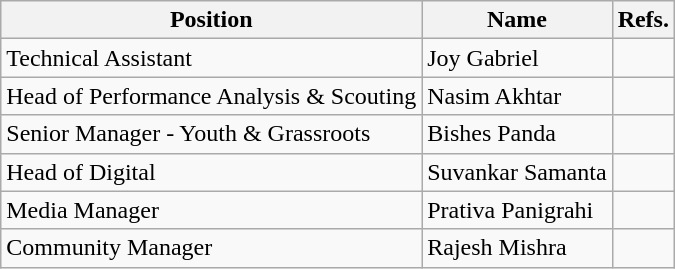<table class="wikitable">
<tr>
<th text-align:center;>Position</th>
<th text-align:center;>Name</th>
<th text-align:center;">Refs.</th>
</tr>
<tr>
<td>Technical Assistant</td>
<td> Joy Gabriel</td>
<td></td>
</tr>
<tr>
<td>Head of Performance Analysis & Scouting</td>
<td> Nasim Akhtar</td>
<td></td>
</tr>
<tr>
<td>Senior Manager - Youth & Grassroots</td>
<td> Bishes Panda</td>
<td></td>
</tr>
<tr>
<td>Head of Digital</td>
<td> Suvankar Samanta</td>
<td></td>
</tr>
<tr>
<td>Media Manager</td>
<td> Prativa Panigrahi</td>
<td></td>
</tr>
<tr>
<td>Community Manager</td>
<td> Rajesh Mishra</td>
<td></td>
</tr>
</table>
